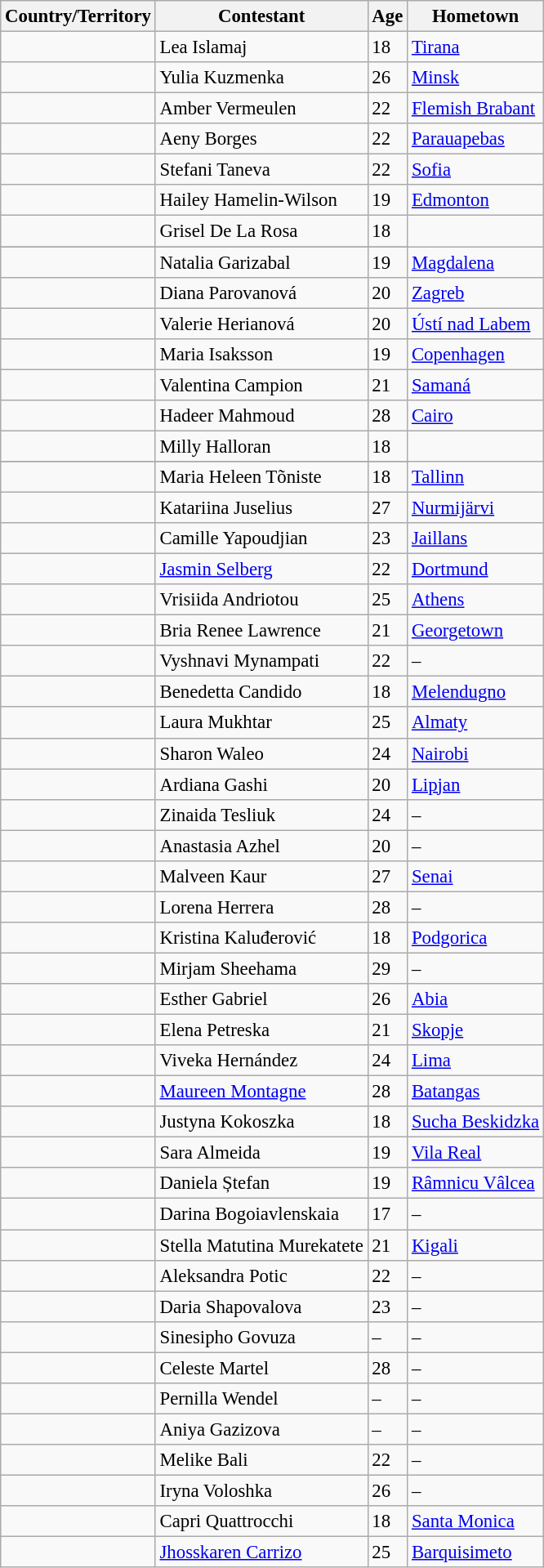<table class="wikitable sortable" style="font-size: 95%;">
<tr>
<th>Country/Territory</th>
<th>Contestant</th>
<th>Age</th>
<th>Hometown</th>
</tr>
<tr>
<td></td>
<td>Lea Islamaj</td>
<td>18</td>
<td><a href='#'>Tirana</a></td>
</tr>
<tr>
<td></td>
<td>Yulia Kuzmenka</td>
<td>26</td>
<td><a href='#'>Minsk</a></td>
</tr>
<tr>
<td></td>
<td>Amber Vermeulen</td>
<td>22</td>
<td><a href='#'>Flemish Brabant</a></td>
</tr>
<tr>
<td></td>
<td>Aeny Borges</td>
<td>22</td>
<td><a href='#'>Parauapebas</a></td>
</tr>
<tr>
<td></td>
<td>Stefani Taneva</td>
<td>22</td>
<td><a href='#'>Sofia</a></td>
</tr>
<tr>
<td></td>
<td>Hailey Hamelin-Wilson</td>
<td>19</td>
<td><a href='#'>Edmonton</a></td>
</tr>
<tr>
<td></td>
<td>Grisel De La Rosa</td>
<td>18</td>
</tr>
<tr>
</tr>
<tr>
<td></td>
<td>Natalia Garizabal</td>
<td>19</td>
<td><a href='#'>Magdalena</a></td>
</tr>
<tr>
<td></td>
<td>Diana Parovanová</td>
<td>20</td>
<td><a href='#'>Zagreb</a></td>
</tr>
<tr>
<td></td>
<td>Valerie Herianová</td>
<td>20</td>
<td><a href='#'>Ústí nad Labem</a></td>
</tr>
<tr>
<td></td>
<td>Maria Isaksson</td>
<td>19</td>
<td><a href='#'>Copenhagen</a></td>
</tr>
<tr>
<td></td>
<td>Valentina Campion</td>
<td>21</td>
<td><a href='#'>Samaná</a></td>
</tr>
<tr>
<td></td>
<td>Hadeer Mahmoud</td>
<td>28</td>
<td><a href='#'>Cairo</a></td>
</tr>
<tr>
<td></td>
<td>Milly Halloran</td>
<td>18</td>
</tr>
<tr>
</tr>
<tr>
<td></td>
<td>Maria Heleen Tõniste</td>
<td>18</td>
<td><a href='#'>Tallinn</a></td>
</tr>
<tr>
<td></td>
<td>Katariina Juselius</td>
<td>27</td>
<td><a href='#'>Nurmijärvi</a></td>
</tr>
<tr>
<td></td>
<td>Camille Yapoudjian</td>
<td>23</td>
<td><a href='#'>Jaillans</a></td>
</tr>
<tr>
<td></td>
<td><a href='#'>Jasmin Selberg</a></td>
<td>22</td>
<td><a href='#'>Dortmund</a></td>
</tr>
<tr>
<td></td>
<td>Vrisiida Andriotou</td>
<td>25</td>
<td><a href='#'>Athens</a></td>
</tr>
<tr>
<td></td>
<td>Bria Renee Lawrence</td>
<td>21</td>
<td><a href='#'>Georgetown</a></td>
</tr>
<tr>
<td></td>
<td>Vyshnavi Mynampati</td>
<td>22</td>
<td>–</td>
</tr>
<tr>
<td></td>
<td>Benedetta Candido</td>
<td>18</td>
<td><a href='#'>Melendugno</a></td>
</tr>
<tr>
<td></td>
<td>Laura Mukhtar</td>
<td>25</td>
<td><a href='#'>Almaty</a></td>
</tr>
<tr>
<td></td>
<td>Sharon Waleo</td>
<td>24</td>
<td><a href='#'>Nairobi</a></td>
</tr>
<tr>
<td></td>
<td>Ardiana Gashi</td>
<td>20</td>
<td><a href='#'>Lipjan</a></td>
</tr>
<tr>
<td></td>
<td>Zinaida Tesliuk</td>
<td>24</td>
<td>–</td>
</tr>
<tr>
<td></td>
<td>Anastasia Azhel</td>
<td>20</td>
<td>–</td>
</tr>
<tr>
<td></td>
<td>Malveen Kaur</td>
<td>27</td>
<td><a href='#'>Senai</a></td>
</tr>
<tr>
<td></td>
<td>Lorena Herrera</td>
<td>28</td>
<td>–</td>
</tr>
<tr>
<td></td>
<td>Kristina Kaluđerović</td>
<td>18</td>
<td><a href='#'>Podgorica</a></td>
</tr>
<tr>
<td></td>
<td>Mirjam Sheehama</td>
<td>29</td>
<td>–</td>
</tr>
<tr>
<td></td>
<td>Esther Gabriel</td>
<td>26</td>
<td><a href='#'>Abia</a></td>
</tr>
<tr>
<td></td>
<td>Elena Petreska</td>
<td>21</td>
<td><a href='#'>Skopje</a></td>
</tr>
<tr>
<td></td>
<td>Viveka Hernández</td>
<td>24</td>
<td><a href='#'>Lima</a></td>
</tr>
<tr>
<td></td>
<td><a href='#'>Maureen Montagne</a></td>
<td>28</td>
<td><a href='#'>Batangas</a></td>
</tr>
<tr>
<td></td>
<td>Justyna Kokoszka</td>
<td>18</td>
<td><a href='#'>Sucha Beskidzka</a></td>
</tr>
<tr>
<td></td>
<td>Sara Almeida</td>
<td>19</td>
<td><a href='#'>Vila Real</a></td>
</tr>
<tr>
<td></td>
<td>Daniela Ștefan</td>
<td>19</td>
<td><a href='#'>Râmnicu Vâlcea</a></td>
</tr>
<tr>
<td></td>
<td>Darina Bogoiavlenskaia</td>
<td>17</td>
<td>–</td>
</tr>
<tr>
<td></td>
<td>Stella Matutina Murekatete</td>
<td>21</td>
<td><a href='#'>Kigali</a></td>
</tr>
<tr>
<td></td>
<td>Aleksandra Potic</td>
<td>22</td>
<td>–</td>
</tr>
<tr>
<td></td>
<td>Daria Shapovalova</td>
<td>23</td>
<td>–</td>
</tr>
<tr>
<td></td>
<td>Sinesipho Govuza</td>
<td>–</td>
<td>–</td>
</tr>
<tr>
<td></td>
<td>Celeste Martel</td>
<td>28</td>
<td>–</td>
</tr>
<tr>
<td></td>
<td>Pernilla Wendel</td>
<td>–</td>
<td>–</td>
</tr>
<tr>
<td></td>
<td>Aniya Gazizova</td>
<td>–</td>
<td>–</td>
</tr>
<tr>
<td></td>
<td>Melike Bali</td>
<td>22</td>
<td>–</td>
</tr>
<tr>
<td></td>
<td>Iryna Voloshka</td>
<td>26</td>
<td>–</td>
</tr>
<tr>
<td></td>
<td>Capri Quattrocchi</td>
<td>18</td>
<td><a href='#'>Santa Monica</a></td>
</tr>
<tr>
<td></td>
<td><a href='#'>Jhosskaren Carrizo</a></td>
<td>25</td>
<td><a href='#'>Barquisimeto</a></td>
</tr>
</table>
